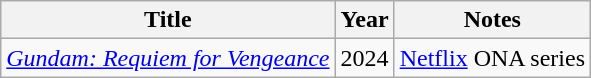<table class="wikitable">
<tr>
<th>Title</th>
<th>Year</th>
<th>Notes</th>
</tr>
<tr>
<td><em><a href='#'>Gundam: Requiem for Vengeance</a></em></td>
<td>2024</td>
<td><a href='#'>Netflix</a> ONA series</td>
</tr>
</table>
